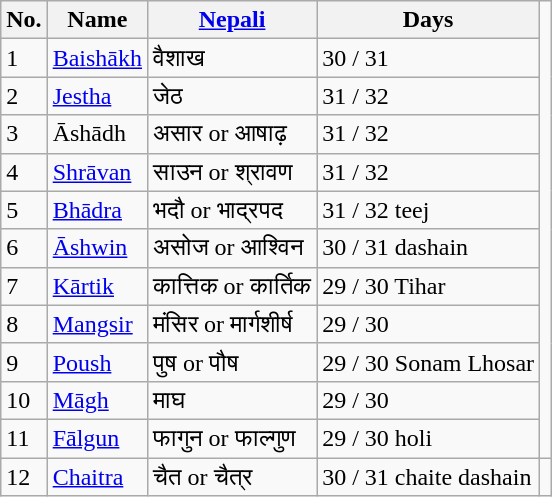<table class="wikitable">
<tr>
<th>No.</th>
<th>Name</th>
<th><a href='#'>Nepali</a></th>
<th>Days</th>
</tr>
<tr>
<td>1</td>
<td><a href='#'>Baishākh</a></td>
<td>वैशाख</td>
<td>30 / 31</td>
</tr>
<tr>
<td>2</td>
<td><a href='#'>Jestha</a></td>
<td>जेठ</td>
<td>31 / 32</td>
</tr>
<tr hot _iop>
<td>3</td>
<td>Āshādh</td>
<td>असार or आषाढ़</td>
<td>31 / 32</td>
</tr>
<tr>
<td>4</td>
<td><a href='#'>Shrāvan</a></td>
<td>साउन or श्रावण</td>
<td>31 / 32</td>
</tr>
<tr>
<td>5</td>
<td><a href='#'>Bhādra</a></td>
<td>भदौ or भाद्रपद</td>
<td>31 / 32 teej</td>
</tr>
<tr>
<td>6</td>
<td><a href='#'>Āshwin</a></td>
<td>असोज or आश्विन</td>
<td>30 / 31 dashain</td>
</tr>
<tr>
<td>7</td>
<td><a href='#'>Kārtik</a></td>
<td>कात्तिक or कार्तिक</td>
<td>29 / 30 Tihar</td>
</tr>
<tr>
<td>8</td>
<td><a href='#'>Mangsir</a></td>
<td>मंसिर or मार्गशीर्ष</td>
<td>29 / 30</td>
</tr>
<tr>
<td>9</td>
<td><a href='#'>Poush</a></td>
<td>पुष or पौष</td>
<td>29 / 30  Sonam Lhosar</td>
</tr>
<tr>
<td>10</td>
<td><a href='#'>Māgh</a></td>
<td>माघ</td>
<td>29 / 30</td>
</tr>
<tr>
<td>11</td>
<td><a href='#'>Fālgun</a></td>
<td>फागुन or फाल्गुण</td>
<td>29 / 30 holi</td>
</tr>
<tr>
<td>12</td>
<td><a href='#'>Chaitra</a></td>
<td>चैत or चैत्र</td>
<td>30 / 31 chaite dashain</td>
<td></td>
</tr>
</table>
